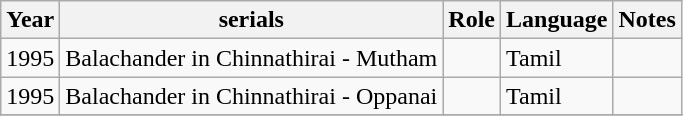<table class="wikitable sortable">
<tr>
<th>Year</th>
<th>serials</th>
<th>Role</th>
<th>Language</th>
<th class="unsortable">Notes</th>
</tr>
<tr>
<td>1995</td>
<td>Balachander in Chinnathirai - Mutham</td>
<td></td>
<td>Tamil</td>
<td></td>
</tr>
<tr>
<td>1995</td>
<td>Balachander in Chinnathirai - Oppanai</td>
<td></td>
<td>Tamil</td>
<td></td>
</tr>
<tr>
</tr>
</table>
